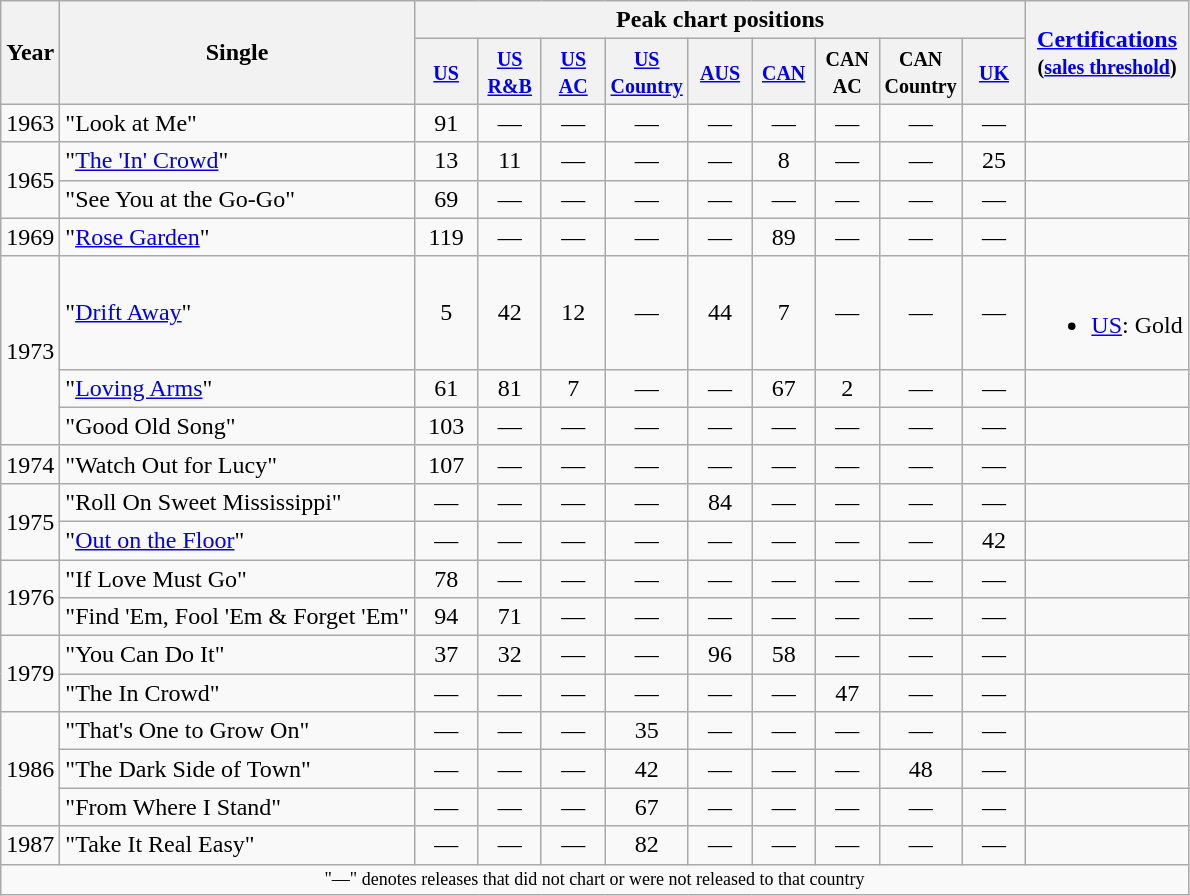<table class="wikitable" style="text-align:center;">
<tr>
<th rowspan="2">Year</th>
<th rowspan="2">Single</th>
<th colspan="9">Peak chart positions</th>
<th rowspan="2"><a href='#'>Certifications</a><br><small>(<a href='#'>sales threshold</a>)</small></th>
</tr>
<tr>
<th style="width:35px;"><small><a href='#'>US</a></small><br></th>
<th style="width:35px;"><small><a href='#'>US R&B</a></small><br></th>
<th style="width:35px;"><small><a href='#'>US AC</a></small><br></th>
<th style="width:35px;"><small><a href='#'>US Country</a></small><br></th>
<th style="width:35px;"><small><a href='#'>AUS</a></small><br></th>
<th style="width:35px;"><small><a href='#'>CAN</a></small><br></th>
<th style="width:35px;"><small>CAN AC</small><br></th>
<th style="width:35px;"><small>CAN Country</small><br></th>
<th style="width:35px;"><small><a href='#'>UK</a></small><br></th>
</tr>
<tr>
<td>1963</td>
<td style="text-align:left;">"Look at Me"</td>
<td>91</td>
<td>—</td>
<td>—</td>
<td>—</td>
<td>—</td>
<td>—</td>
<td>—</td>
<td>—</td>
<td>—</td>
<td></td>
</tr>
<tr>
<td rowspan="2">1965</td>
<td style="text-align:left;">"<a href='#'>The 'In' Crowd</a>"</td>
<td>13</td>
<td>11</td>
<td>—</td>
<td>—</td>
<td>—</td>
<td>8</td>
<td>—</td>
<td>—</td>
<td>25</td>
<td></td>
</tr>
<tr>
<td style="text-align:left;">"See You at the Go-Go"</td>
<td>69</td>
<td>—</td>
<td>—</td>
<td>—</td>
<td>—</td>
<td>—</td>
<td>—</td>
<td>—</td>
<td>—</td>
<td></td>
</tr>
<tr>
<td>1969</td>
<td style="text-align:left;">"<a href='#'>Rose Garden</a>"</td>
<td>119</td>
<td>—</td>
<td>—</td>
<td>—</td>
<td>—</td>
<td>89</td>
<td>—</td>
<td>—</td>
<td>—</td>
<td></td>
</tr>
<tr>
<td rowspan="3">1973</td>
<td style="text-align:left;">"<a href='#'>Drift Away</a>"</td>
<td>5</td>
<td>42</td>
<td>12</td>
<td>—</td>
<td>44</td>
<td>7</td>
<td>—</td>
<td>—</td>
<td>—</td>
<td style="text-align:left;"><br><ul><li><a href='#'>US</a>: Gold</li></ul></td>
</tr>
<tr>
<td style="text-align:left;">"<a href='#'>Loving Arms</a>"</td>
<td>61</td>
<td>81</td>
<td>7</td>
<td>—</td>
<td>—</td>
<td>67</td>
<td>2</td>
<td>—</td>
<td>—</td>
<td></td>
</tr>
<tr>
<td style="text-align:left;">"Good Old Song"</td>
<td>103</td>
<td>—</td>
<td>—</td>
<td>—</td>
<td>—</td>
<td>—</td>
<td>—</td>
<td>—</td>
<td>—</td>
<td></td>
</tr>
<tr>
<td>1974</td>
<td style="text-align:left;">"Watch Out for Lucy"</td>
<td>107</td>
<td>—</td>
<td>—</td>
<td>—</td>
<td>—</td>
<td>—</td>
<td>—</td>
<td>—</td>
<td>—</td>
<td></td>
</tr>
<tr>
<td rowspan="2">1975</td>
<td style="text-align:left;">"Roll On Sweet Mississippi"</td>
<td>—</td>
<td>—</td>
<td>—</td>
<td>—</td>
<td>84</td>
<td>—</td>
<td>—</td>
<td>—</td>
<td>—</td>
<td></td>
</tr>
<tr>
<td style="text-align:left;">"<a href='#'>Out on the Floor</a>"</td>
<td>—</td>
<td>—</td>
<td>—</td>
<td>—</td>
<td>—</td>
<td>—</td>
<td>—</td>
<td>—</td>
<td>42</td>
<td></td>
</tr>
<tr>
<td rowspan="2">1976</td>
<td style="text-align:left;">"If Love Must Go"</td>
<td>78</td>
<td>—</td>
<td>—</td>
<td>—</td>
<td>—</td>
<td>—</td>
<td>—</td>
<td>—</td>
<td>—</td>
<td></td>
</tr>
<tr>
<td style="text-align:left;">"Find 'Em, Fool 'Em & Forget 'Em"</td>
<td>94</td>
<td>71</td>
<td>—</td>
<td>—</td>
<td>—</td>
<td>—</td>
<td>—</td>
<td>—</td>
<td>—</td>
<td></td>
</tr>
<tr>
<td rowspan="2">1979</td>
<td style="text-align:left;">"You Can Do It"</td>
<td>37</td>
<td>32</td>
<td>—</td>
<td>—</td>
<td>96</td>
<td>58</td>
<td>—</td>
<td>—</td>
<td>—</td>
<td></td>
</tr>
<tr>
<td style="text-align:left;">"The In Crowd"</td>
<td>—</td>
<td>—</td>
<td>—</td>
<td>—</td>
<td>—</td>
<td>—</td>
<td>47</td>
<td>—</td>
<td>—</td>
<td></td>
</tr>
<tr>
<td rowspan="3">1986</td>
<td style="text-align:left;">"That's One to Grow On"</td>
<td>—</td>
<td>—</td>
<td>—</td>
<td>35</td>
<td>—</td>
<td>—</td>
<td>—</td>
<td>—</td>
<td>—</td>
<td></td>
</tr>
<tr>
<td style="text-align:left;">"The Dark Side of Town"</td>
<td>—</td>
<td>—</td>
<td>—</td>
<td>42</td>
<td>—</td>
<td>—</td>
<td>—</td>
<td>48</td>
<td>—</td>
<td></td>
</tr>
<tr>
<td style="text-align:left;">"From Where I Stand"</td>
<td>—</td>
<td>—</td>
<td>—</td>
<td>67</td>
<td>—</td>
<td>—</td>
<td>—</td>
<td>—</td>
<td>—</td>
<td></td>
</tr>
<tr>
<td>1987</td>
<td style="text-align:left;">"Take It Real Easy"</td>
<td>—</td>
<td>—</td>
<td>—</td>
<td>82</td>
<td>—</td>
<td>—</td>
<td>—</td>
<td>—</td>
<td>—</td>
<td></td>
</tr>
<tr>
<td colspan="15" style="font-size:9pt">"—" denotes releases that did not chart or were not released to that country</td>
</tr>
</table>
